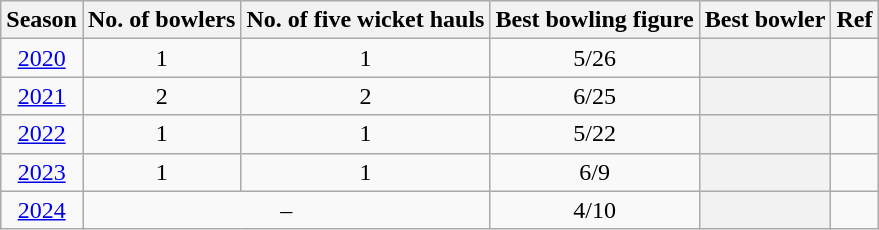<table class="wikitable plainrowheaders sortable" style="text-align:center">
<tr>
<th>Season</th>
<th>No. of bowlers</th>
<th>No. of five wicket hauls</th>
<th>Best bowling figure</th>
<th>Best bowler</th>
<th>Ref</th>
</tr>
<tr>
<td><a href='#'>2020</a></td>
<td>1</td>
<td>1</td>
<td>5/26</td>
<th scope="row"> </th>
<td></td>
</tr>
<tr>
<td><a href='#'>2021</a></td>
<td>2</td>
<td>2</td>
<td>6/25</td>
<th scope="row"> </th>
<td></td>
</tr>
<tr>
<td><a href='#'>2022</a></td>
<td>1</td>
<td>1</td>
<td>5/22</td>
<th scope="row"> </th>
<td></td>
</tr>
<tr>
<td><a href='#'>2023</a></td>
<td>1</td>
<td>1</td>
<td>6/9</td>
<th scope="row"></th>
<td></td>
</tr>
<tr>
<td><a href='#'>2024</a></td>
<td colspan=2>–</td>
<td>4/10</td>
<th scope="row"> </th>
<td></td>
</tr>
</table>
